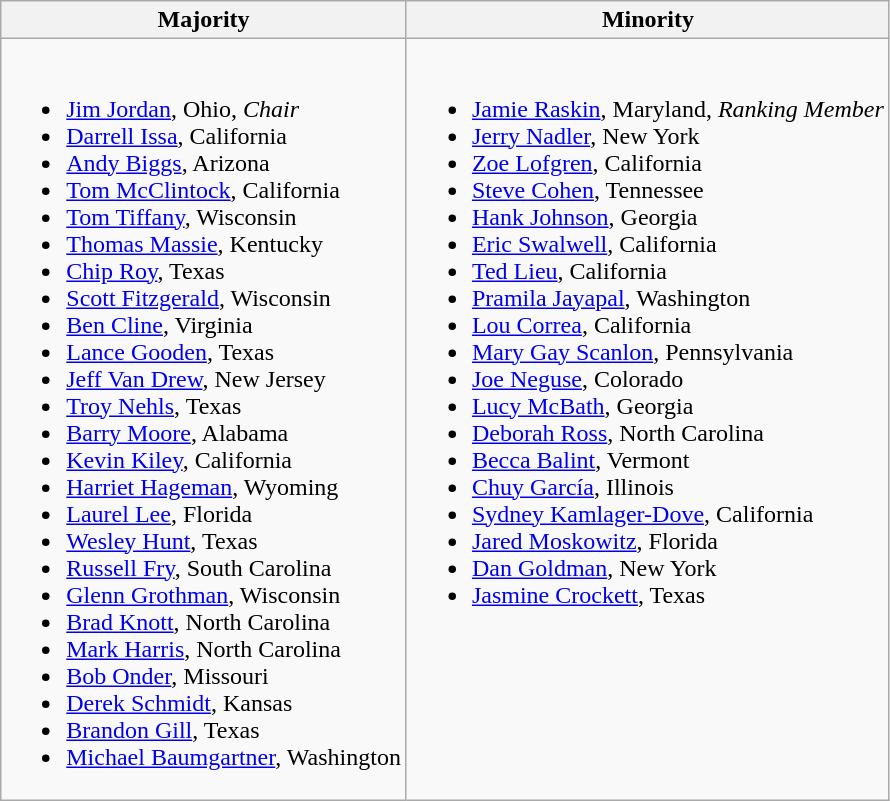<table class=wikitable>
<tr>
<th>Majority</th>
<th>Minority</th>
</tr>
<tr>
<td valign=top ><br><ul><li><a href='#'>Jim Jordan</a>, Ohio, <em>Chair</em></li><li><a href='#'>Darrell Issa</a>, California</li><li><a href='#'>Andy Biggs</a>, Arizona</li><li><a href='#'>Tom McClintock</a>, California</li><li><a href='#'>Tom Tiffany</a>, Wisconsin</li><li><a href='#'>Thomas Massie</a>, Kentucky</li><li><a href='#'>Chip Roy</a>, Texas</li><li><a href='#'>Scott Fitzgerald</a>, Wisconsin</li><li><a href='#'>Ben Cline</a>, Virginia</li><li><a href='#'>Lance Gooden</a>, Texas</li><li><a href='#'>Jeff Van Drew</a>, New Jersey</li><li><a href='#'>Troy Nehls</a>, Texas</li><li><a href='#'>Barry Moore</a>, Alabama</li><li><a href='#'>Kevin Kiley</a>, California</li><li><a href='#'>Harriet Hageman</a>, Wyoming</li><li><a href='#'>Laurel Lee</a>, Florida</li><li><a href='#'>Wesley Hunt</a>, Texas</li><li><a href='#'>Russell Fry</a>, South Carolina</li><li><a href='#'>Glenn Grothman</a>, Wisconsin</li><li><a href='#'>Brad Knott</a>, North Carolina</li><li><a href='#'>Mark Harris</a>, North Carolina</li><li><a href='#'>Bob Onder</a>, Missouri</li><li><a href='#'>Derek Schmidt</a>, Kansas</li><li><a href='#'>Brandon Gill</a>, Texas</li><li><a href='#'>Michael Baumgartner</a>, Washington</li></ul></td>
<td valign=top ><br><ul><li><a href='#'>Jamie Raskin</a>, Maryland, <em>Ranking Member</em></li><li><a href='#'>Jerry Nadler</a>, New York</li><li><a href='#'>Zoe Lofgren</a>, California</li><li><a href='#'>Steve Cohen</a>, Tennessee</li><li><a href='#'>Hank Johnson</a>, Georgia</li><li><a href='#'>Eric Swalwell</a>, California</li><li><a href='#'>Ted Lieu</a>, California</li><li><a href='#'>Pramila Jayapal</a>, Washington</li><li><a href='#'>Lou Correa</a>, California</li><li><a href='#'>Mary Gay Scanlon</a>, Pennsylvania</li><li><a href='#'>Joe Neguse</a>, Colorado</li><li><a href='#'>Lucy McBath</a>, Georgia</li><li><a href='#'>Deborah Ross</a>, North Carolina</li><li><a href='#'>Becca Balint</a>, Vermont</li><li><a href='#'>Chuy García</a>, Illinois</li><li><a href='#'>Sydney Kamlager-Dove</a>, California</li><li><a href='#'>Jared Moskowitz</a>, Florida</li><li><a href='#'>Dan Goldman</a>, New York</li><li><a href='#'>Jasmine Crockett</a>, Texas</li></ul></td>
</tr>
</table>
